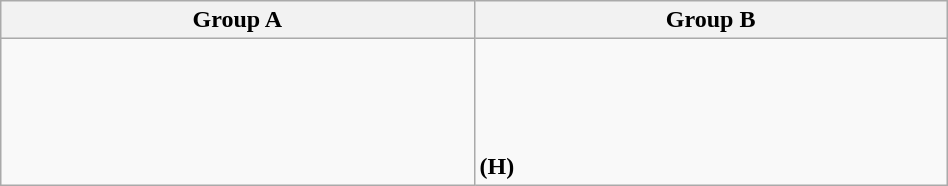<table class=wikitable width=50%>
<tr>
<th width=25%>Group A</th>
<th width=25%>Group B</th>
</tr>
<tr>
<td><br><br><br><br></td>
<td><br><br><br><br> <strong>(H)</strong></td>
</tr>
</table>
